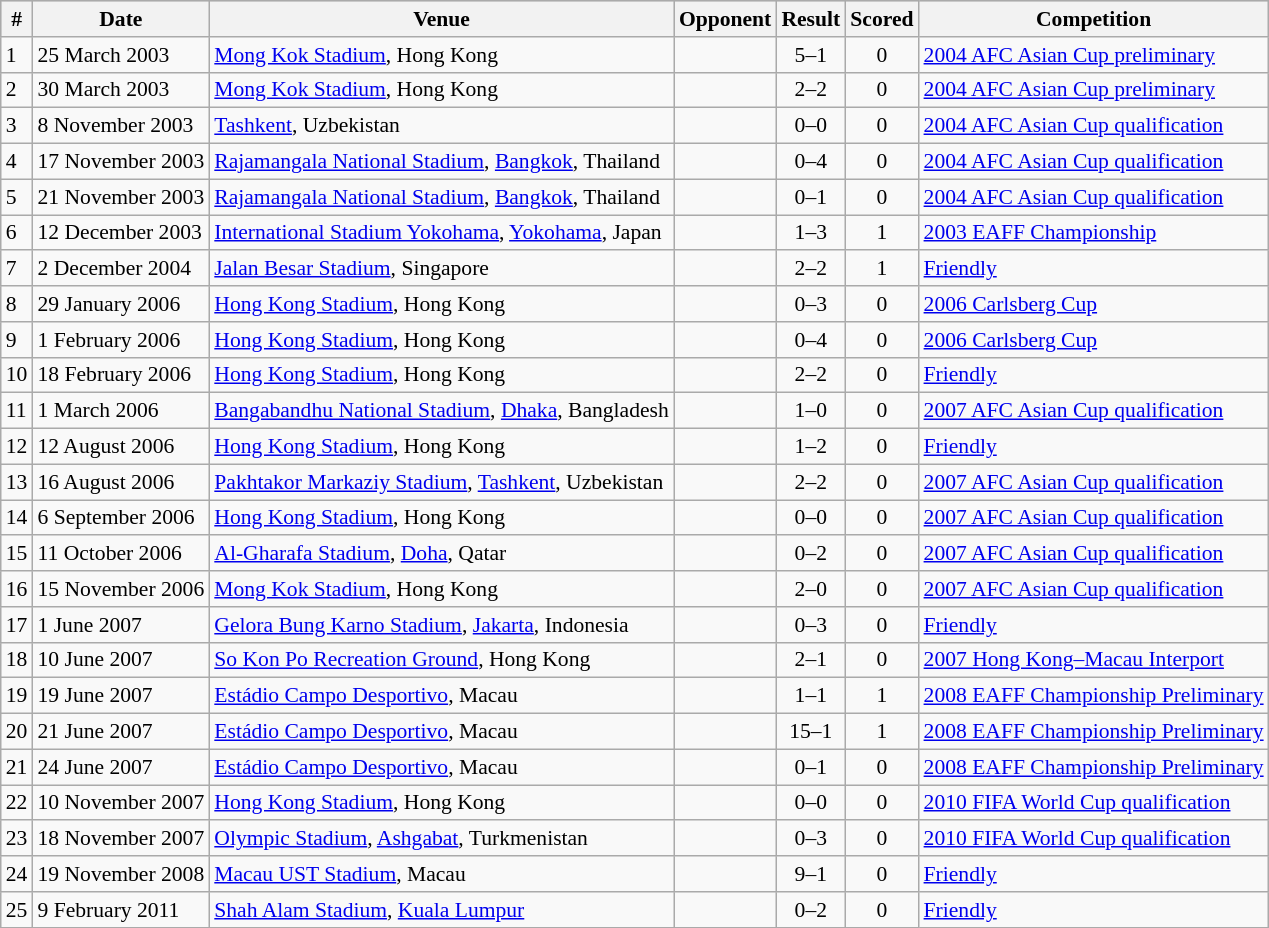<table class="wikitable" style="font-size:90%; text-align: left;">
<tr bgcolor="#CCCCCC" align="center">
<th>#</th>
<th>Date</th>
<th>Venue</th>
<th>Opponent</th>
<th>Result</th>
<th>Scored</th>
<th>Competition</th>
</tr>
<tr>
<td>1</td>
<td>25 March 2003</td>
<td><a href='#'>Mong Kok Stadium</a>, Hong Kong</td>
<td></td>
<td align="center">5–1</td>
<td align="center">0</td>
<td><a href='#'>2004 AFC Asian Cup preliminary</a></td>
</tr>
<tr>
<td>2</td>
<td>30 March 2003</td>
<td><a href='#'>Mong Kok Stadium</a>, Hong Kong</td>
<td></td>
<td align="center">2–2</td>
<td align="center">0</td>
<td><a href='#'>2004 AFC Asian Cup preliminary</a></td>
</tr>
<tr>
<td>3</td>
<td>8 November 2003</td>
<td><a href='#'>Tashkent</a>, Uzbekistan</td>
<td></td>
<td align="center">0–0</td>
<td align="center">0</td>
<td><a href='#'>2004 AFC Asian Cup qualification</a></td>
</tr>
<tr>
<td>4</td>
<td>17 November 2003</td>
<td><a href='#'>Rajamangala National Stadium</a>, <a href='#'>Bangkok</a>, Thailand</td>
<td></td>
<td align="center">0–4</td>
<td align="center">0</td>
<td><a href='#'>2004 AFC Asian Cup qualification</a></td>
</tr>
<tr>
<td>5</td>
<td>21 November 2003</td>
<td><a href='#'>Rajamangala National Stadium</a>, <a href='#'>Bangkok</a>, Thailand</td>
<td></td>
<td align="center">0–1</td>
<td align="center">0</td>
<td><a href='#'>2004 AFC Asian Cup qualification</a></td>
</tr>
<tr>
<td>6</td>
<td>12 December 2003</td>
<td><a href='#'>International Stadium Yokohama</a>, <a href='#'>Yokohama</a>, Japan</td>
<td></td>
<td align="center">1–3</td>
<td align="center">1</td>
<td><a href='#'>2003 EAFF Championship</a></td>
</tr>
<tr>
<td>7</td>
<td>2 December 2004</td>
<td><a href='#'>Jalan Besar Stadium</a>, Singapore</td>
<td></td>
<td align="center">2–2</td>
<td align="center">1</td>
<td><a href='#'>Friendly</a></td>
</tr>
<tr>
<td>8</td>
<td>29 January 2006</td>
<td><a href='#'>Hong Kong Stadium</a>, Hong Kong</td>
<td></td>
<td align=center>0–3</td>
<td align=center>0</td>
<td><a href='#'>2006 Carlsberg Cup</a></td>
</tr>
<tr>
<td>9</td>
<td>1 February 2006</td>
<td><a href='#'>Hong Kong Stadium</a>, Hong Kong</td>
<td></td>
<td align=center>0–4</td>
<td align=center>0</td>
<td><a href='#'>2006 Carlsberg Cup</a></td>
</tr>
<tr>
<td>10</td>
<td>18 February 2006</td>
<td><a href='#'>Hong Kong Stadium</a>, Hong Kong</td>
<td></td>
<td align=center>2–2</td>
<td align=center>0</td>
<td><a href='#'>Friendly</a></td>
</tr>
<tr>
<td>11</td>
<td>1 March 2006</td>
<td><a href='#'>Bangabandhu National Stadium</a>, <a href='#'>Dhaka</a>, Bangladesh</td>
<td></td>
<td align=center>1–0</td>
<td align=center>0</td>
<td><a href='#'>2007 AFC Asian Cup qualification</a></td>
</tr>
<tr>
<td>12</td>
<td>12 August 2006</td>
<td><a href='#'>Hong Kong Stadium</a>, Hong Kong</td>
<td></td>
<td align="center">1–2</td>
<td align="center">0</td>
<td><a href='#'>Friendly</a></td>
</tr>
<tr>
<td>13</td>
<td>16 August 2006</td>
<td><a href='#'>Pakhtakor Markaziy Stadium</a>, <a href='#'>Tashkent</a>, Uzbekistan</td>
<td></td>
<td align="center">2–2</td>
<td align="center">0</td>
<td><a href='#'>2007 AFC Asian Cup qualification</a></td>
</tr>
<tr>
<td>14</td>
<td>6 September 2006</td>
<td><a href='#'>Hong Kong Stadium</a>, Hong Kong</td>
<td></td>
<td align="center">0–0</td>
<td align="center">0</td>
<td><a href='#'>2007 AFC Asian Cup qualification</a></td>
</tr>
<tr>
<td>15</td>
<td>11 October 2006</td>
<td><a href='#'>Al-Gharafa Stadium</a>, <a href='#'>Doha</a>, Qatar</td>
<td></td>
<td align=center>0–2</td>
<td align=center>0</td>
<td><a href='#'>2007 AFC Asian Cup qualification</a></td>
</tr>
<tr>
<td>16</td>
<td>15 November 2006</td>
<td><a href='#'>Mong Kok Stadium</a>, Hong Kong</td>
<td></td>
<td align=center>2–0</td>
<td align=center>0</td>
<td><a href='#'>2007 AFC Asian Cup qualification</a></td>
</tr>
<tr>
<td>17</td>
<td>1 June 2007</td>
<td><a href='#'>Gelora Bung Karno Stadium</a>, <a href='#'>Jakarta</a>, Indonesia</td>
<td></td>
<td align=center>0–3</td>
<td align=center>0</td>
<td><a href='#'>Friendly</a></td>
</tr>
<tr>
<td>18</td>
<td>10 June 2007</td>
<td><a href='#'>So Kon Po Recreation Ground</a>, Hong Kong</td>
<td></td>
<td align=center>2–1</td>
<td align=center>0</td>
<td><a href='#'>2007 Hong Kong–Macau Interport</a></td>
</tr>
<tr>
<td>19</td>
<td>19 June 2007</td>
<td><a href='#'>Estádio Campo Desportivo</a>, Macau</td>
<td></td>
<td align=center>1–1</td>
<td align=center>1</td>
<td><a href='#'>2008 EAFF Championship Preliminary</a></td>
</tr>
<tr>
<td>20</td>
<td>21 June 2007</td>
<td><a href='#'>Estádio Campo Desportivo</a>, Macau</td>
<td></td>
<td align=center>15–1</td>
<td align=center>1</td>
<td><a href='#'>2008 EAFF Championship Preliminary</a></td>
</tr>
<tr>
<td>21</td>
<td>24 June 2007</td>
<td><a href='#'>Estádio Campo Desportivo</a>, Macau</td>
<td></td>
<td align=center>0–1</td>
<td align=center>0</td>
<td><a href='#'>2008 EAFF Championship Preliminary</a></td>
</tr>
<tr>
<td>22</td>
<td>10 November 2007</td>
<td><a href='#'>Hong Kong Stadium</a>, Hong Kong</td>
<td></td>
<td align=center>0–0</td>
<td align=center>0</td>
<td><a href='#'>2010 FIFA World Cup qualification</a></td>
</tr>
<tr>
<td>23</td>
<td>18 November 2007</td>
<td><a href='#'>Olympic Stadium</a>, <a href='#'>Ashgabat</a>, Turkmenistan</td>
<td></td>
<td align=center>0–3</td>
<td align=center>0</td>
<td><a href='#'>2010 FIFA World Cup qualification</a></td>
</tr>
<tr>
<td>24</td>
<td>19 November 2008</td>
<td><a href='#'>Macau UST Stadium</a>, Macau</td>
<td></td>
<td align=center>9–1</td>
<td align=center>0</td>
<td><a href='#'>Friendly</a></td>
</tr>
<tr>
<td>25</td>
<td>9 February 2011</td>
<td><a href='#'>Shah Alam Stadium</a>, <a href='#'>Kuala Lumpur</a></td>
<td></td>
<td align=center>0–2</td>
<td align=center>0</td>
<td><a href='#'>Friendly</a></td>
</tr>
</table>
